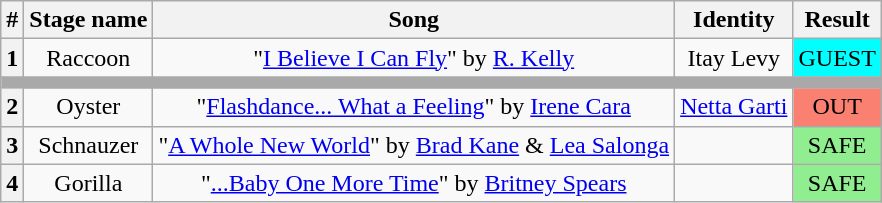<table class="wikitable plainrowheaders" style="text-align: center;">
<tr>
<th>#</th>
<th>Stage name</th>
<th>Song</th>
<th>Identity</th>
<th>Result</th>
</tr>
<tr>
<th>1</th>
<td>Raccoon</td>
<td>"<a href='#'>I Believe I Can Fly</a>" by <a href='#'>R. Kelly</a></td>
<td>Itay Levy</td>
<td bgcolor=#00ffff>GUEST</td>
</tr>
<tr>
<td colspan="5" style="background:darkgray"></td>
</tr>
<tr>
<th>2</th>
<td>Oyster</td>
<td>"<a href='#'>Flashdance... What a Feeling</a>" by <a href='#'>Irene Cara</a></td>
<td><a href='#'>Netta Garti</a></td>
<td bgcolor="salmon">OUT</td>
</tr>
<tr>
<th>3</th>
<td>Schnauzer</td>
<td>"<a href='#'>A Whole New World</a>" by <a href='#'>Brad Kane</a> & <a href='#'>Lea Salonga</a></td>
<td></td>
<td bgcolor="lightgreen">SAFE</td>
</tr>
<tr>
<th>4</th>
<td>Gorilla</td>
<td>"<a href='#'>...Baby One More Time</a>" by <a href='#'>Britney Spears</a></td>
<td></td>
<td bgcolor="lightgreen">SAFE</td>
</tr>
</table>
